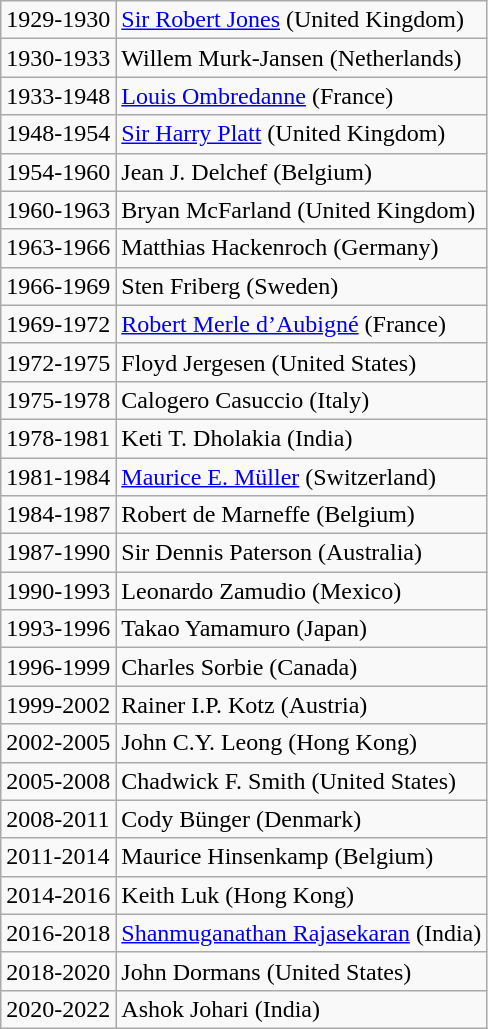<table class="wikitable">
<tr>
<td>1929-1930</td>
<td><a href='#'>Sir Robert Jones</a> (United Kingdom)</td>
</tr>
<tr>
<td>1930-1933</td>
<td>Willem Murk-Jansen (Netherlands)</td>
</tr>
<tr>
<td>1933-1948</td>
<td><a href='#'>Louis Ombredanne</a> (France)</td>
</tr>
<tr>
<td>1948-1954</td>
<td><a href='#'>Sir Harry Platt</a> (United Kingdom)</td>
</tr>
<tr>
<td>1954-1960</td>
<td>Jean J. Delchef (Belgium)</td>
</tr>
<tr>
<td>1960-1963</td>
<td>Bryan McFarland (United Kingdom)</td>
</tr>
<tr>
<td>1963-1966</td>
<td>Matthias Hackenroch (Germany)</td>
</tr>
<tr>
<td>1966-1969</td>
<td>Sten Friberg (Sweden)</td>
</tr>
<tr>
<td>1969-1972</td>
<td><a href='#'>Robert Merle d’Aubigné</a> (France)</td>
</tr>
<tr>
<td>1972-1975</td>
<td>Floyd Jergesen (United States)</td>
</tr>
<tr>
<td>1975-1978</td>
<td>Calogero Casuccio (Italy)</td>
</tr>
<tr>
<td>1978-1981</td>
<td>Keti T. Dholakia (India)</td>
</tr>
<tr>
<td>1981-1984</td>
<td><a href='#'>Maurice E. Müller</a> (Switzerland)</td>
</tr>
<tr>
<td>1984-1987</td>
<td>Robert de Marneffe (Belgium)</td>
</tr>
<tr>
<td>1987-1990</td>
<td>Sir Dennis Paterson (Australia)</td>
</tr>
<tr>
<td>1990-1993</td>
<td>Leonardo Zamudio (Mexico)</td>
</tr>
<tr>
<td>1993-1996</td>
<td>Takao Yamamuro (Japan)</td>
</tr>
<tr>
<td>1996-1999</td>
<td>Charles Sorbie (Canada)</td>
</tr>
<tr>
<td>1999-2002</td>
<td>Rainer I.P. Kotz (Austria)</td>
</tr>
<tr>
<td>2002-2005</td>
<td>John C.Y. Leong (Hong Kong)</td>
</tr>
<tr>
<td>2005-2008</td>
<td>Chadwick F. Smith (United States)</td>
</tr>
<tr>
<td>2008-2011</td>
<td>Cody Bünger (Denmark)</td>
</tr>
<tr>
<td>2011-2014</td>
<td>Maurice Hinsenkamp (Belgium)</td>
</tr>
<tr>
<td>2014-2016</td>
<td>Keith Luk (Hong Kong)</td>
</tr>
<tr>
<td>2016-2018</td>
<td><a href='#'>Shanmuganathan Rajasekaran</a> (India)</td>
</tr>
<tr>
<td>2018-2020</td>
<td>John Dormans (United States)</td>
</tr>
<tr>
<td>2020-2022</td>
<td>Ashok Johari (India)</td>
</tr>
</table>
